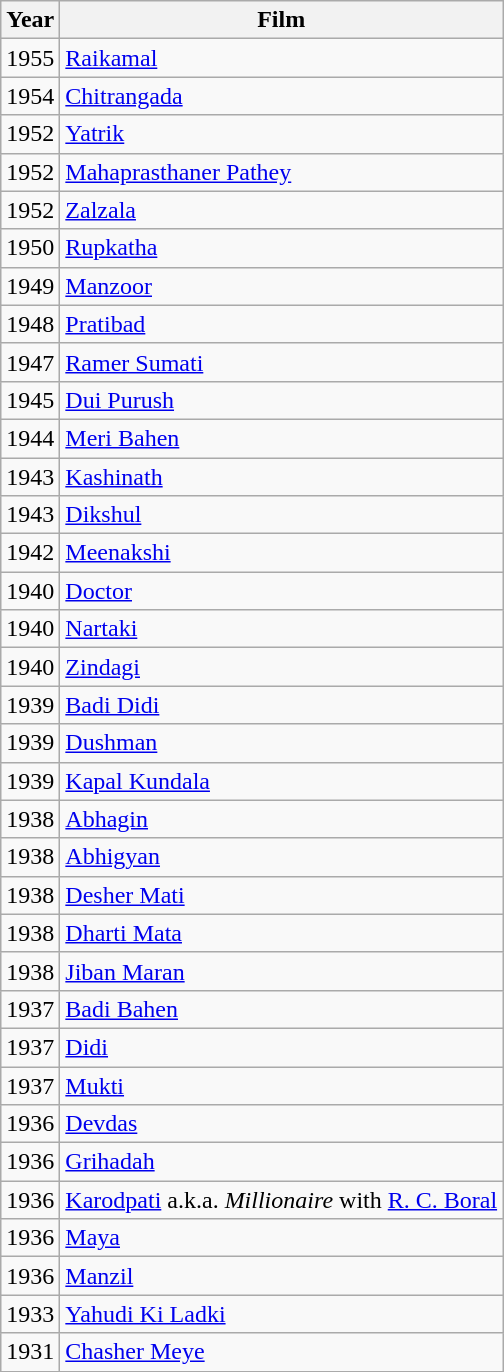<table class="wikitable">
<tr>
<th>Year</th>
<th>Film</th>
</tr>
<tr>
<td>1955</td>
<td><a href='#'>Raikamal</a></td>
</tr>
<tr>
<td>1954</td>
<td><a href='#'>Chitrangada</a></td>
</tr>
<tr>
<td>1952</td>
<td><a href='#'>Yatrik</a></td>
</tr>
<tr>
<td>1952</td>
<td><a href='#'>Mahaprasthaner Pathey</a></td>
</tr>
<tr>
<td>1952</td>
<td><a href='#'>Zalzala</a></td>
</tr>
<tr>
<td>1950</td>
<td><a href='#'>Rupkatha</a></td>
</tr>
<tr>
<td>1949</td>
<td><a href='#'>Manzoor</a></td>
</tr>
<tr>
<td>1948</td>
<td><a href='#'>Pratibad</a></td>
</tr>
<tr>
<td>1947</td>
<td><a href='#'>Ramer Sumati</a></td>
</tr>
<tr>
<td>1945</td>
<td><a href='#'>Dui Purush</a></td>
</tr>
<tr>
<td>1944</td>
<td><a href='#'>Meri Bahen</a></td>
</tr>
<tr>
<td>1943</td>
<td><a href='#'>Kashinath</a></td>
</tr>
<tr>
<td>1943</td>
<td><a href='#'>Dikshul</a></td>
</tr>
<tr>
<td>1942</td>
<td><a href='#'>Meenakshi</a></td>
</tr>
<tr>
<td>1940</td>
<td><a href='#'>Doctor</a></td>
</tr>
<tr>
<td>1940</td>
<td><a href='#'>Nartaki</a></td>
</tr>
<tr>
<td>1940</td>
<td><a href='#'>Zindagi</a></td>
</tr>
<tr>
<td>1939</td>
<td><a href='#'>Badi Didi</a></td>
</tr>
<tr>
<td>1939</td>
<td><a href='#'>Dushman</a></td>
</tr>
<tr>
<td>1939</td>
<td><a href='#'>Kapal Kundala</a></td>
</tr>
<tr>
<td>1938</td>
<td><a href='#'>Abhagin</a></td>
</tr>
<tr>
<td>1938</td>
<td><a href='#'>Abhigyan</a></td>
</tr>
<tr>
<td>1938</td>
<td><a href='#'>Desher Mati</a></td>
</tr>
<tr>
<td>1938</td>
<td><a href='#'>Dharti Mata</a></td>
</tr>
<tr>
<td>1938</td>
<td><a href='#'>Jiban Maran</a></td>
</tr>
<tr>
<td>1937</td>
<td><a href='#'>Badi Bahen</a></td>
</tr>
<tr>
<td>1937</td>
<td><a href='#'>Didi</a></td>
</tr>
<tr>
<td>1937</td>
<td><a href='#'>Mukti</a></td>
</tr>
<tr>
<td>1936</td>
<td><a href='#'>Devdas</a></td>
</tr>
<tr>
<td>1936</td>
<td><a href='#'>Grihadah</a></td>
</tr>
<tr>
<td>1936</td>
<td><a href='#'>Karodpati</a> a.k.a. <em>Millionaire</em> with <a href='#'>R. C. Boral</a></td>
</tr>
<tr>
<td>1936</td>
<td><a href='#'>Maya</a></td>
</tr>
<tr>
<td>1936</td>
<td><a href='#'>Manzil</a></td>
</tr>
<tr>
<td>1933</td>
<td><a href='#'>Yahudi Ki Ladki</a></td>
</tr>
<tr>
<td>1931</td>
<td><a href='#'>Chasher Meye</a></td>
</tr>
</table>
